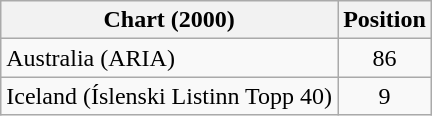<table class="wikitable">
<tr>
<th>Chart (2000)</th>
<th>Position</th>
</tr>
<tr>
<td>Australia (ARIA)</td>
<td align="center">86</td>
</tr>
<tr>
<td>Iceland (Íslenski Listinn Topp 40)</td>
<td align="center">9</td>
</tr>
</table>
